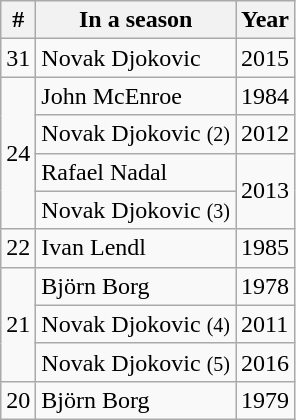<table class="wikitable" style="display:inline-table;">
<tr>
<th>#</th>
<th>In a season</th>
<th>Year</th>
</tr>
<tr>
<td>31</td>
<td> Novak Djokovic</td>
<td>2015</td>
</tr>
<tr>
<td rowspan="4">24</td>
<td> John McEnroe</td>
<td>1984</td>
</tr>
<tr>
<td> Novak Djokovic <small>(2)</small></td>
<td>2012</td>
</tr>
<tr>
<td> Rafael Nadal</td>
<td rowspan="2">2013</td>
</tr>
<tr>
<td> Novak Djokovic <small>(3)</small></td>
</tr>
<tr>
<td>22</td>
<td> Ivan Lendl</td>
<td>1985</td>
</tr>
<tr>
<td rowspan="3">21</td>
<td> Björn Borg</td>
<td>1978</td>
</tr>
<tr>
<td> Novak Djokovic <small>(4)</small></td>
<td>2011</td>
</tr>
<tr>
<td> Novak Djokovic <small>(5)</small></td>
<td>2016</td>
</tr>
<tr>
<td>20</td>
<td> Björn Borg</td>
<td>1979</td>
</tr>
</table>
